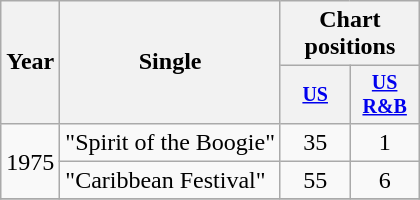<table class="wikitable" style="text-align:center;">
<tr>
<th rowspan="2">Year</th>
<th rowspan="2">Single</th>
<th colspan="3">Chart positions</th>
</tr>
<tr style="font-size:smaller;">
<th width="40"><a href='#'>US</a></th>
<th width="40"><a href='#'>US<br>R&B</a></th>
</tr>
<tr>
<td rowspan="2">1975</td>
<td align="left">"Spirit of the Boogie"</td>
<td>35</td>
<td>1</td>
</tr>
<tr>
<td align="left">"Caribbean Festival"</td>
<td>55</td>
<td>6</td>
</tr>
<tr>
</tr>
</table>
